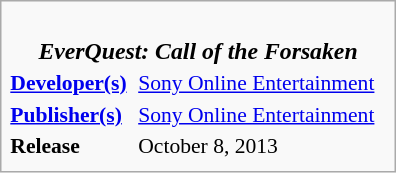<table class="infobox" style="float:right; width:264px; font-size:90%;">
<tr>
<td colspan=2 style="font-size:110%; text-align:center;"><br><strong><em>EverQuest: Call of the Forsaken</em></strong><br></td>
</tr>
<tr>
<td><strong><a href='#'>Developer(s)</a></strong></td>
<td><a href='#'>Sony Online Entertainment</a></td>
</tr>
<tr>
<td><strong><a href='#'>Publisher(s)</a></strong></td>
<td><a href='#'>Sony Online Entertainment</a></td>
</tr>
<tr>
<td><strong>Release</strong></td>
<td>October 8, 2013</td>
</tr>
<tr>
</tr>
</table>
